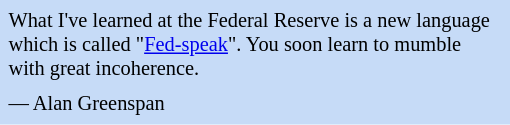<table class="toccolours" style="float: right; margin-left: 0.50em; margin-right: 1.5em; font-size: 85%; background:#c6dbf7; color:black; width:25em; max-width: 40%;" cellspacing="5">
<tr>
<td style="text-align: left;">What I've learned at the Federal Reserve is a new language which is called "<a href='#'>Fed-speak</a>". You soon learn to mumble with great incoherence.</td>
</tr>
<tr>
<td style="text-align: left;">— Alan Greenspan</td>
</tr>
</table>
